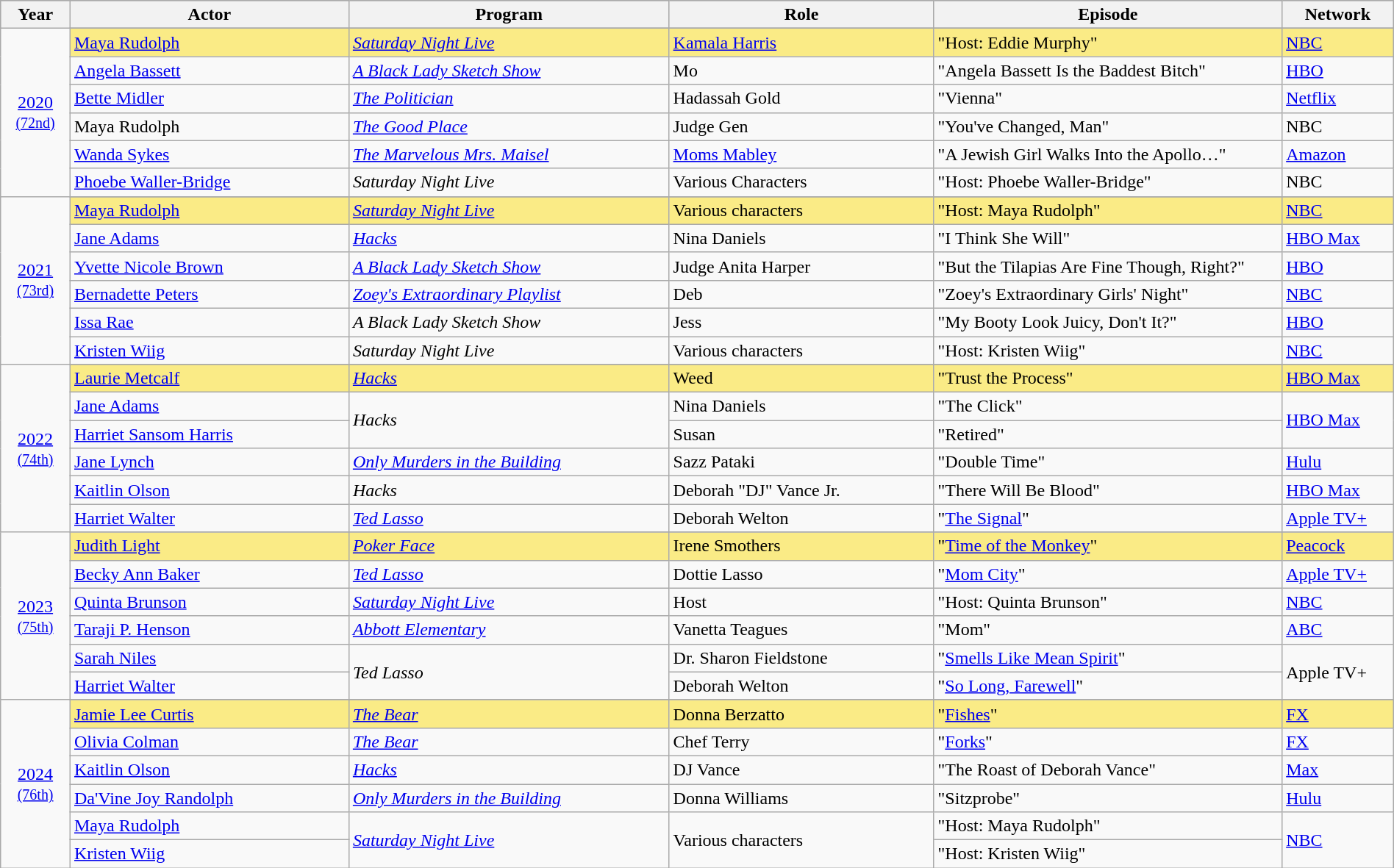<table class="wikitable" style="width:100%">
<tr bgcolor="#bebebe">
<th style="width:5%;">Year</th>
<th style="width:20%;">Actor</th>
<th style="width:23%;">Program</th>
<th style="width:19%;">Role</th>
<th style="width:25%;">Episode</th>
<th style="width:8%;">Network</th>
</tr>
<tr>
<td rowspan=7 style="text-align:center"><a href='#'>2020</a><br><small><a href='#'>(72nd)</a></small><br></td>
</tr>
<tr style="background:#FAEB86">
<td><a href='#'>Maya Rudolph</a></td>
<td><em><a href='#'>Saturday Night Live</a></em></td>
<td><a href='#'>Kamala Harris</a></td>
<td>"Host: Eddie Murphy"</td>
<td><a href='#'>NBC</a></td>
</tr>
<tr>
<td><a href='#'>Angela Bassett</a></td>
<td><em><a href='#'>A Black Lady Sketch Show</a></em></td>
<td>Mo</td>
<td>"Angela Bassett Is the Baddest Bitch"</td>
<td><a href='#'>HBO</a></td>
</tr>
<tr>
<td><a href='#'>Bette Midler</a></td>
<td><em><a href='#'>The Politician</a></em></td>
<td>Hadassah Gold</td>
<td>"Vienna"</td>
<td><a href='#'>Netflix</a></td>
</tr>
<tr>
<td>Maya Rudolph</td>
<td><em><a href='#'>The Good Place</a></em></td>
<td>Judge Gen</td>
<td>"You've Changed, Man"</td>
<td>NBC</td>
</tr>
<tr>
<td><a href='#'>Wanda Sykes</a></td>
<td><em><a href='#'>The Marvelous Mrs. Maisel</a></em></td>
<td><a href='#'>Moms Mabley</a></td>
<td>"A Jewish Girl Walks Into the Apollo…"</td>
<td><a href='#'>Amazon</a></td>
</tr>
<tr>
<td><a href='#'>Phoebe Waller-Bridge</a></td>
<td><em>Saturday Night Live</em></td>
<td>Various Characters</td>
<td>"Host: Phoebe Waller-Bridge"</td>
<td>NBC</td>
</tr>
<tr>
<td rowspan=7 style="text-align:center"><a href='#'>2021</a><br><small><a href='#'>(73rd)</a></small></td>
</tr>
<tr style="background:#FAEB86">
<td><a href='#'>Maya Rudolph</a></td>
<td><em><a href='#'>Saturday Night Live</a></em></td>
<td>Various characters</td>
<td>"Host: Maya Rudolph"</td>
<td><a href='#'>NBC</a></td>
</tr>
<tr>
<td><a href='#'>Jane Adams</a></td>
<td><em><a href='#'>Hacks</a></em></td>
<td>Nina Daniels</td>
<td>"I Think She Will"</td>
<td><a href='#'>HBO Max</a></td>
</tr>
<tr>
<td><a href='#'>Yvette Nicole Brown</a></td>
<td><em><a href='#'>A Black Lady Sketch Show</a></em></td>
<td>Judge Anita Harper</td>
<td>"But the Tilapias Are Fine Though, Right?"</td>
<td><a href='#'>HBO</a></td>
</tr>
<tr>
<td><a href='#'>Bernadette Peters</a></td>
<td><em><a href='#'>Zoey's Extraordinary Playlist</a></em></td>
<td>Deb</td>
<td>"Zoey's Extraordinary Girls' Night"</td>
<td><a href='#'>NBC</a></td>
</tr>
<tr>
<td><a href='#'>Issa Rae</a></td>
<td><em>A Black Lady Sketch Show</em></td>
<td>Jess</td>
<td>"My Booty Look Juicy, Don't It?"</td>
<td><a href='#'>HBO</a></td>
</tr>
<tr>
<td><a href='#'>Kristen Wiig</a></td>
<td><em>Saturday Night Live</em></td>
<td>Various characters</td>
<td>"Host: Kristen Wiig"</td>
<td><a href='#'>NBC</a></td>
</tr>
<tr>
<td rowspan=7 style="text-align:center"><a href='#'>2022</a><br><small><a href='#'>(74th)</a></small></td>
</tr>
<tr style="background:#FAEB86">
<td><a href='#'>Laurie Metcalf</a></td>
<td><em><a href='#'>Hacks</a></em></td>
<td>Weed</td>
<td>"Trust the Process"</td>
<td><a href='#'>HBO Max</a></td>
</tr>
<tr>
<td><a href='#'>Jane Adams</a></td>
<td rowspan="2"><em>Hacks</em></td>
<td>Nina Daniels</td>
<td>"The Click"</td>
<td rowspan="2"><a href='#'>HBO Max</a></td>
</tr>
<tr>
<td><a href='#'>Harriet Sansom Harris</a></td>
<td>Susan</td>
<td>"Retired"</td>
</tr>
<tr>
<td><a href='#'>Jane Lynch</a></td>
<td><em><a href='#'>Only Murders in the Building</a></em></td>
<td>Sazz Pataki</td>
<td>"Double Time"</td>
<td><a href='#'>Hulu</a></td>
</tr>
<tr>
<td><a href='#'>Kaitlin Olson</a></td>
<td><em>Hacks</em></td>
<td>Deborah "DJ" Vance Jr.</td>
<td>"There Will Be Blood"</td>
<td><a href='#'>HBO Max</a></td>
</tr>
<tr>
<td><a href='#'>Harriet Walter</a></td>
<td><em><a href='#'>Ted Lasso</a></em></td>
<td>Deborah Welton</td>
<td>"<a href='#'>The Signal</a>"</td>
<td><a href='#'>Apple TV+</a></td>
</tr>
<tr>
<td rowspan=7 style="text-align:center"><a href='#'>2023</a><br><small><a href='#'>(75th)</a></small></td>
</tr>
<tr style="background:#FAEB86">
<td><a href='#'>Judith Light</a></td>
<td><em><a href='#'>Poker Face</a></em></td>
<td>Irene Smothers</td>
<td>"<a href='#'>Time of the Monkey</a>"</td>
<td><a href='#'>Peacock</a></td>
</tr>
<tr>
<td><a href='#'>Becky Ann Baker</a></td>
<td><em><a href='#'>Ted Lasso</a></em></td>
<td>Dottie Lasso</td>
<td>"<a href='#'>Mom City</a>"</td>
<td><a href='#'>Apple TV+</a></td>
</tr>
<tr>
<td><a href='#'>Quinta Brunson</a></td>
<td><em><a href='#'>Saturday Night Live</a></em></td>
<td>Host</td>
<td>"Host: Quinta Brunson"</td>
<td><a href='#'>NBC</a></td>
</tr>
<tr>
<td><a href='#'>Taraji P. Henson</a></td>
<td><em><a href='#'>Abbott Elementary</a></em></td>
<td>Vanetta Teagues</td>
<td>"Mom"</td>
<td><a href='#'>ABC</a></td>
</tr>
<tr>
<td><a href='#'>Sarah Niles</a></td>
<td rowspan="2"><em>Ted Lasso</em></td>
<td>Dr. Sharon Fieldstone</td>
<td>"<a href='#'>Smells Like Mean Spirit</a>"</td>
<td rowspan="2">Apple TV+</td>
</tr>
<tr>
<td><a href='#'>Harriet Walter</a></td>
<td>Deborah Welton</td>
<td>"<a href='#'>So Long, Farewell</a>"</td>
</tr>
<tr>
<td rowspan=7 style="text-align:center"><a href='#'>2024</a><br><small><a href='#'>(76th)</a></small></td>
</tr>
<tr style="background:#FAEB86">
<td><a href='#'>Jamie Lee Curtis</a></td>
<td><em><a href='#'>The Bear</a></em></td>
<td>Donna Berzatto</td>
<td>"<a href='#'>Fishes</a>"</td>
<td><a href='#'>FX</a></td>
</tr>
<tr>
<td><a href='#'>Olivia Colman</a></td>
<td><em><a href='#'>The Bear</a></em></td>
<td>Chef Terry</td>
<td>"<a href='#'>Forks</a>"</td>
<td><a href='#'>FX</a></td>
</tr>
<tr>
<td><a href='#'>Kaitlin Olson</a></td>
<td><em><a href='#'>Hacks</a></em></td>
<td>DJ Vance</td>
<td>"The Roast of Deborah Vance"</td>
<td><a href='#'>Max</a></td>
</tr>
<tr>
<td><a href='#'>Da'Vine Joy Randolph</a></td>
<td><em><a href='#'>Only Murders in the Building</a></em></td>
<td>Donna Williams</td>
<td>"Sitzprobe"</td>
<td><a href='#'>Hulu</a></td>
</tr>
<tr>
<td><a href='#'>Maya Rudolph</a></td>
<td rowspan="2"><em><a href='#'>Saturday Night Live</a></em></td>
<td rowspan="2">Various characters</td>
<td>"Host: Maya Rudolph"</td>
<td rowspan="2"><a href='#'>NBC</a></td>
</tr>
<tr>
<td><a href='#'>Kristen Wiig</a></td>
<td>"Host: Kristen Wiig"</td>
</tr>
</table>
